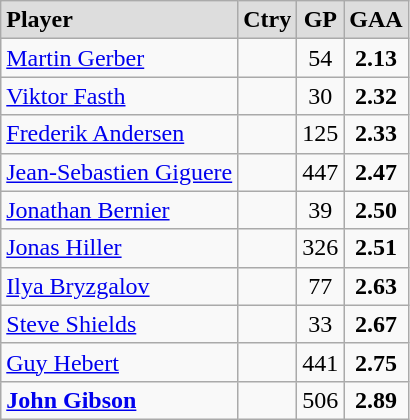<table class="wikitable">
<tr align="center" style="font-weight:bold; background-color:#dddddd;" |>
<td align="left">Player</td>
<td>Ctry</td>
<td>GP</td>
<td>GAA</td>
</tr>
<tr align="center">
<td align="left"><a href='#'>Martin Gerber</a></td>
<td></td>
<td>54</td>
<td><strong>2.13</strong></td>
</tr>
<tr align="center">
<td align="left"><a href='#'>Viktor Fasth</a></td>
<td></td>
<td>30</td>
<td><strong>2.32</strong></td>
</tr>
<tr align="center">
<td align="left"><a href='#'>Frederik Andersen</a></td>
<td></td>
<td>125</td>
<td><strong>2.33</strong></td>
</tr>
<tr align="center">
<td align="left"><a href='#'>Jean-Sebastien Giguere</a></td>
<td></td>
<td>447</td>
<td><strong>2.47</strong></td>
</tr>
<tr align="center">
<td align="left"><a href='#'>Jonathan Bernier</a></td>
<td></td>
<td>39</td>
<td><strong>2.50</strong></td>
</tr>
<tr align="center">
<td align="left"><a href='#'>Jonas Hiller</a></td>
<td></td>
<td>326</td>
<td><strong>2.51</strong></td>
</tr>
<tr align="center">
<td align="left"><a href='#'>Ilya Bryzgalov</a></td>
<td></td>
<td>77</td>
<td><strong>2.63</strong></td>
</tr>
<tr align="center">
<td align="left"><a href='#'>Steve Shields</a></td>
<td></td>
<td>33</td>
<td><strong>2.67</strong></td>
</tr>
<tr align="center">
<td align="left"><a href='#'>Guy Hebert</a></td>
<td></td>
<td>441</td>
<td><strong>2.75</strong></td>
</tr>
<tr align="center">
<td align="left"><strong><a href='#'>John Gibson</a></strong></td>
<td></td>
<td>506</td>
<td><strong>2.89</strong></td>
</tr>
</table>
